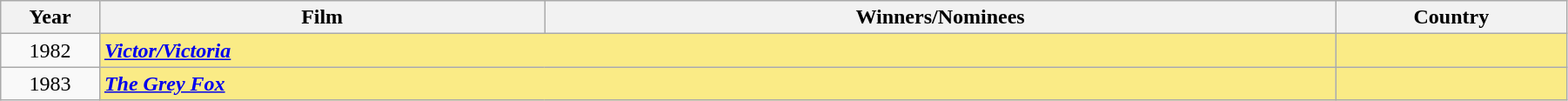<table class="wikitable" width="95%" cellpadding="5">
<tr>
<th width="6%">Year</th>
<th width="27%">Film</th>
<th width="48%">Winners/Nominees</th>
<th width="14%">Country</th>
</tr>
<tr>
<td rowspan=1 style="text-align:center">1982</td>
<td colspan="2" style="background:#FAEB86;"><strong><em><a href='#'>Victor/Victoria</a></em></strong></td>
<td style="background:#FAEB86;"><strong><br></strong></td>
</tr>
<tr>
<td rowspan=1 style="text-align:center">1983</td>
<td colspan="2" style="background:#FAEB86;"><strong><em><a href='#'>The Grey Fox</a></em></strong></td>
<td style="background:#FAEB86;"><strong></strong></td>
</tr>
</table>
